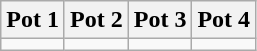<table class="wikitable">
<tr>
<th width=25%>Pot 1</th>
<th width=25%>Pot 2</th>
<th width=25%>Pot 3</th>
<th width=25%>Pot 4</th>
</tr>
<tr>
<td valign=top></td>
<td valign=top></td>
<td valign=top></td>
<td valign=top></td>
</tr>
</table>
